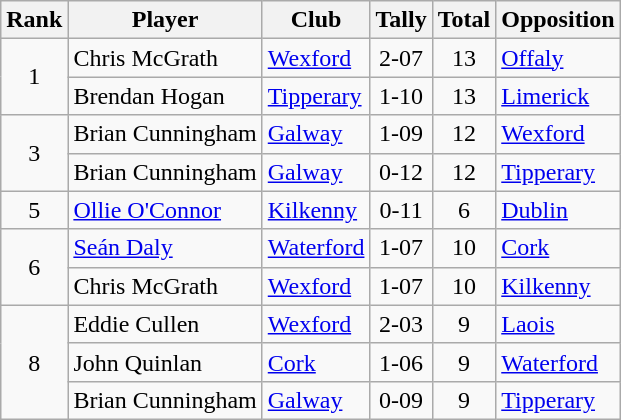<table class="wikitable">
<tr>
<th>Rank</th>
<th>Player</th>
<th>Club</th>
<th>Tally</th>
<th>Total</th>
<th>Opposition</th>
</tr>
<tr>
<td rowspan="2" style="text-align:center;">1</td>
<td>Chris McGrath</td>
<td><a href='#'>Wexford</a></td>
<td align=center>2-07</td>
<td align=center>13</td>
<td><a href='#'>Offaly</a></td>
</tr>
<tr>
<td>Brendan Hogan</td>
<td><a href='#'>Tipperary</a></td>
<td align=center>1-10</td>
<td align=center>13</td>
<td><a href='#'>Limerick</a></td>
</tr>
<tr>
<td rowspan="2" style="text-align:center;">3</td>
<td>Brian Cunningham</td>
<td><a href='#'>Galway</a></td>
<td align=center>1-09</td>
<td align=center>12</td>
<td><a href='#'>Wexford</a></td>
</tr>
<tr>
<td>Brian Cunningham</td>
<td><a href='#'>Galway</a></td>
<td align=center>0-12</td>
<td align=center>12</td>
<td><a href='#'>Tipperary</a></td>
</tr>
<tr>
<td rowspan="1" style="text-align:center;">5</td>
<td><a href='#'>Ollie O'Connor</a></td>
<td><a href='#'>Kilkenny</a></td>
<td align=center>0-11</td>
<td align=center>6</td>
<td><a href='#'>Dublin</a></td>
</tr>
<tr>
<td rowspan="2" style="text-align:center;">6</td>
<td><a href='#'>Seán Daly</a></td>
<td><a href='#'>Waterford</a></td>
<td align=center>1-07</td>
<td align=center>10</td>
<td><a href='#'>Cork</a></td>
</tr>
<tr>
<td>Chris McGrath</td>
<td><a href='#'>Wexford</a></td>
<td align=center>1-07</td>
<td align=center>10</td>
<td><a href='#'>Kilkenny</a></td>
</tr>
<tr>
<td rowspan="3" style="text-align:center;">8</td>
<td>Eddie Cullen</td>
<td><a href='#'>Wexford</a></td>
<td align=center>2-03</td>
<td align=center>9</td>
<td><a href='#'>Laois</a></td>
</tr>
<tr>
<td>John Quinlan</td>
<td><a href='#'>Cork</a></td>
<td align=center>1-06</td>
<td align=center>9</td>
<td><a href='#'>Waterford</a></td>
</tr>
<tr>
<td>Brian Cunningham</td>
<td><a href='#'>Galway</a></td>
<td align=center>0-09</td>
<td align=center>9</td>
<td><a href='#'>Tipperary</a></td>
</tr>
</table>
